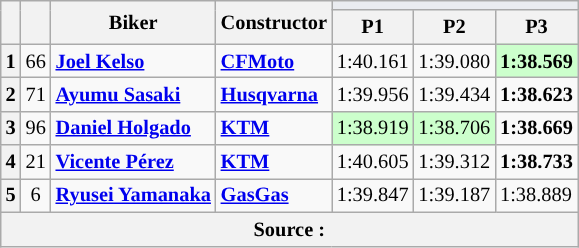<table class="wikitable sortable" style="font-size: 85%;">
<tr>
<th rowspan="2"></th>
<th rowspan="2"></th>
<th rowspan="2">Biker</th>
<th rowspan="2">Constructor</th>
<th colspan="3" style="background:#eaecf0; text-align:center;"></th>
</tr>
<tr>
<th scope="col">P1</th>
<th scope="col">P2</th>
<th scope="col">P3</th>
</tr>
<tr>
<th scope="row">1</th>
<td align="center">66</td>
<td><strong> <a href='#'>Joel Kelso</a></strong></td>
<td><strong><a href='#'>CFMoto</a></strong></td>
<td>1:40.161</td>
<td>1:39.080</td>
<td style="background:#ccffcc;"><strong>1:38.569</strong></td>
</tr>
<tr>
<th scope="row">2</th>
<td align="center">71</td>
<td> <strong><a href='#'>Ayumu Sasaki</a></strong></td>
<td><strong><a href='#'>Husqvarna</a></strong></td>
<td>1:39.956</td>
<td>1:39.434</td>
<td><strong>1:38.623</strong></td>
</tr>
<tr>
<th scope="row">3</th>
<td align="center">96</td>
<td><strong> <a href='#'>Daniel Holgado</a></strong></td>
<td><strong><a href='#'>KTM</a></strong></td>
<td style="background:#ccffcc;">1:38.919</td>
<td style="background:#ccffcc;">1:38.706</td>
<td><strong>1:38.669</strong></td>
</tr>
<tr>
<th scope="row">4</th>
<td align="center">21</td>
<td> <strong><a href='#'>Vicente Pérez</a></strong></td>
<td><strong><a href='#'>KTM</a></strong></td>
<td>1:40.605</td>
<td>1:39.312</td>
<td><strong>1:38.733</strong></td>
</tr>
<tr>
<th scope="row">5</th>
<td align="center">6</td>
<td><strong></strong> <strong><a href='#'>Ryusei Yamanaka</a></strong></td>
<td><strong><a href='#'>GasGas</a></strong></td>
<td>1:39.847</td>
<td>1:39.187</td>
<td>1:38.889</td>
</tr>
<tr>
<th colspan="7">Source : </th>
</tr>
</table>
